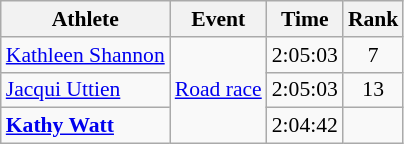<table class="wikitable" style="font-size:90%">
<tr>
<th>Athlete</th>
<th>Event</th>
<th>Time</th>
<th>Rank</th>
</tr>
<tr align=center>
<td align=left><a href='#'>Kathleen Shannon</a></td>
<td align=left rowspan=3><a href='#'>Road race</a></td>
<td>2:05:03</td>
<td>7</td>
</tr>
<tr align=center>
<td align=left><a href='#'>Jacqui Uttien</a></td>
<td>2:05:03</td>
<td>13</td>
</tr>
<tr align=center>
<td align=left><strong><a href='#'>Kathy Watt</a></strong></td>
<td>2:04:42</td>
<td></td>
</tr>
</table>
